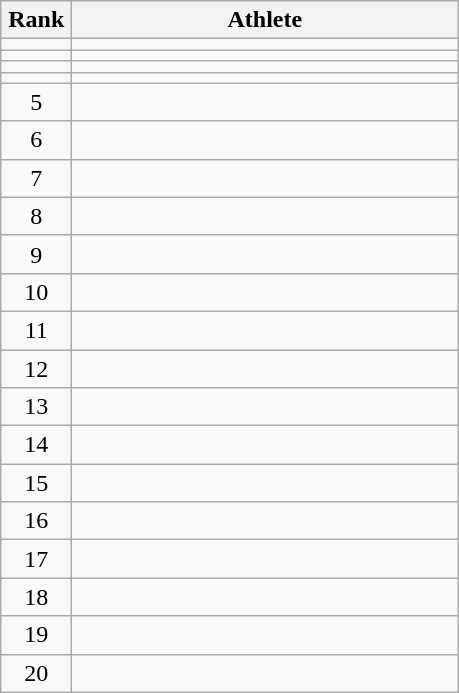<table class="wikitable" style="text-align: center;">
<tr>
<th width=40>Rank</th>
<th width=250>Athlete</th>
</tr>
<tr>
<td></td>
<td align=left></td>
</tr>
<tr>
<td></td>
<td align=left></td>
</tr>
<tr>
<td></td>
<td align=left></td>
</tr>
<tr>
<td></td>
<td align=left></td>
</tr>
<tr>
<td>5</td>
<td align=left></td>
</tr>
<tr>
<td>6</td>
<td align=left></td>
</tr>
<tr>
<td>7</td>
<td align=left></td>
</tr>
<tr>
<td>8</td>
<td align=left></td>
</tr>
<tr>
<td>9</td>
<td align=left></td>
</tr>
<tr>
<td>10</td>
<td align=left></td>
</tr>
<tr>
<td>11</td>
<td align=left></td>
</tr>
<tr>
<td>12</td>
<td align=left></td>
</tr>
<tr>
<td>13</td>
<td align=left></td>
</tr>
<tr>
<td>14</td>
<td align=left></td>
</tr>
<tr>
<td>15</td>
<td align=left></td>
</tr>
<tr>
<td>16</td>
<td align=left></td>
</tr>
<tr>
<td>17</td>
<td align=left></td>
</tr>
<tr>
<td>18</td>
<td align=left></td>
</tr>
<tr>
<td>19</td>
<td align=left></td>
</tr>
<tr>
<td>20</td>
<td align=left></td>
</tr>
</table>
